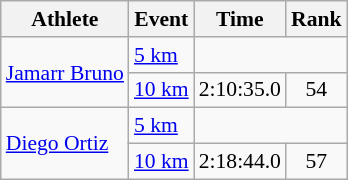<table class="wikitable" style="font-size:90%; text-align:center">
<tr>
<th>Athlete</th>
<th>Event</th>
<th>Time</th>
<th>Rank</th>
</tr>
<tr>
<td align=left rowspan=2><a href='#'>Jamarr Bruno</a></td>
<td align=left><a href='#'>5 km</a></td>
<td colspan=2></td>
</tr>
<tr>
<td align=left><a href='#'>10 km</a></td>
<td>2:10:35.0</td>
<td>54</td>
</tr>
<tr>
<td align=left rowspan=2><a href='#'>Diego Ortiz</a></td>
<td align=left><a href='#'>5 km</a></td>
<td colspan=2></td>
</tr>
<tr>
<td align=left><a href='#'>10 km</a></td>
<td>2:18:44.0</td>
<td>57</td>
</tr>
</table>
